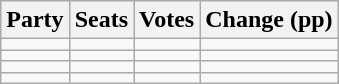<table class="wikitable" style="text-align:right;">
<tr>
<th>Party</th>
<th>Seats</th>
<th>Votes</th>
<th colspan="3">Change (pp)</th>
</tr>
<tr>
<td style="text-align:left;"></td>
<td></td>
<td></td>
<td></td>
</tr>
<tr>
<td style="text-align:left;"></td>
<td></td>
<td></td>
<td></td>
</tr>
<tr>
<td style="text-align:left;"></td>
<td></td>
<td></td>
<td></td>
</tr>
<tr>
<td style="text-align:left;"></td>
<td></td>
<td></td>
<td></td>
</tr>
</table>
